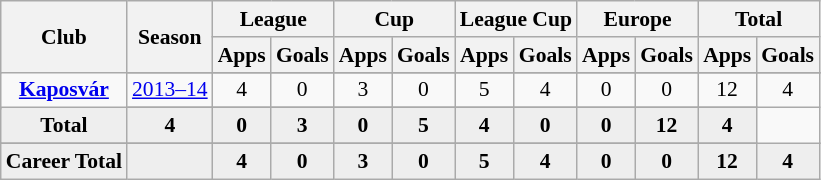<table class="wikitable" style="font-size:90%; text-align: center;">
<tr>
<th rowspan="2">Club</th>
<th rowspan="2">Season</th>
<th colspan="2">League</th>
<th colspan="2">Cup</th>
<th colspan="2">League Cup</th>
<th colspan="2">Europe</th>
<th colspan="2">Total</th>
</tr>
<tr>
<th>Apps</th>
<th>Goals</th>
<th>Apps</th>
<th>Goals</th>
<th>Apps</th>
<th>Goals</th>
<th>Apps</th>
<th>Goals</th>
<th>Apps</th>
<th>Goals</th>
</tr>
<tr ||-||-||-|->
<td rowspan="3" valign="center"><strong><a href='#'>Kaposvár</a></strong></td>
</tr>
<tr>
<td><a href='#'>2013–14</a></td>
<td>4</td>
<td>0</td>
<td>3</td>
<td>0</td>
<td>5</td>
<td>4</td>
<td>0</td>
<td>0</td>
<td>12</td>
<td>4</td>
</tr>
<tr>
</tr>
<tr style="font-weight:bold; background-color:#eeeeee;">
<td>Total</td>
<td>4</td>
<td>0</td>
<td>3</td>
<td>0</td>
<td>5</td>
<td>4</td>
<td>0</td>
<td>0</td>
<td>12</td>
<td>4</td>
</tr>
<tr>
</tr>
<tr style="font-weight:bold; background-color:#eeeeee;">
<td rowspan="2" valign="top"><strong>Career Total</strong></td>
<td></td>
<td><strong>4</strong></td>
<td><strong>0</strong></td>
<td><strong>3</strong></td>
<td><strong>0</strong></td>
<td><strong>5</strong></td>
<td><strong>4</strong></td>
<td><strong>0</strong></td>
<td><strong>0</strong></td>
<td><strong>12</strong></td>
<td><strong>4</strong></td>
</tr>
</table>
